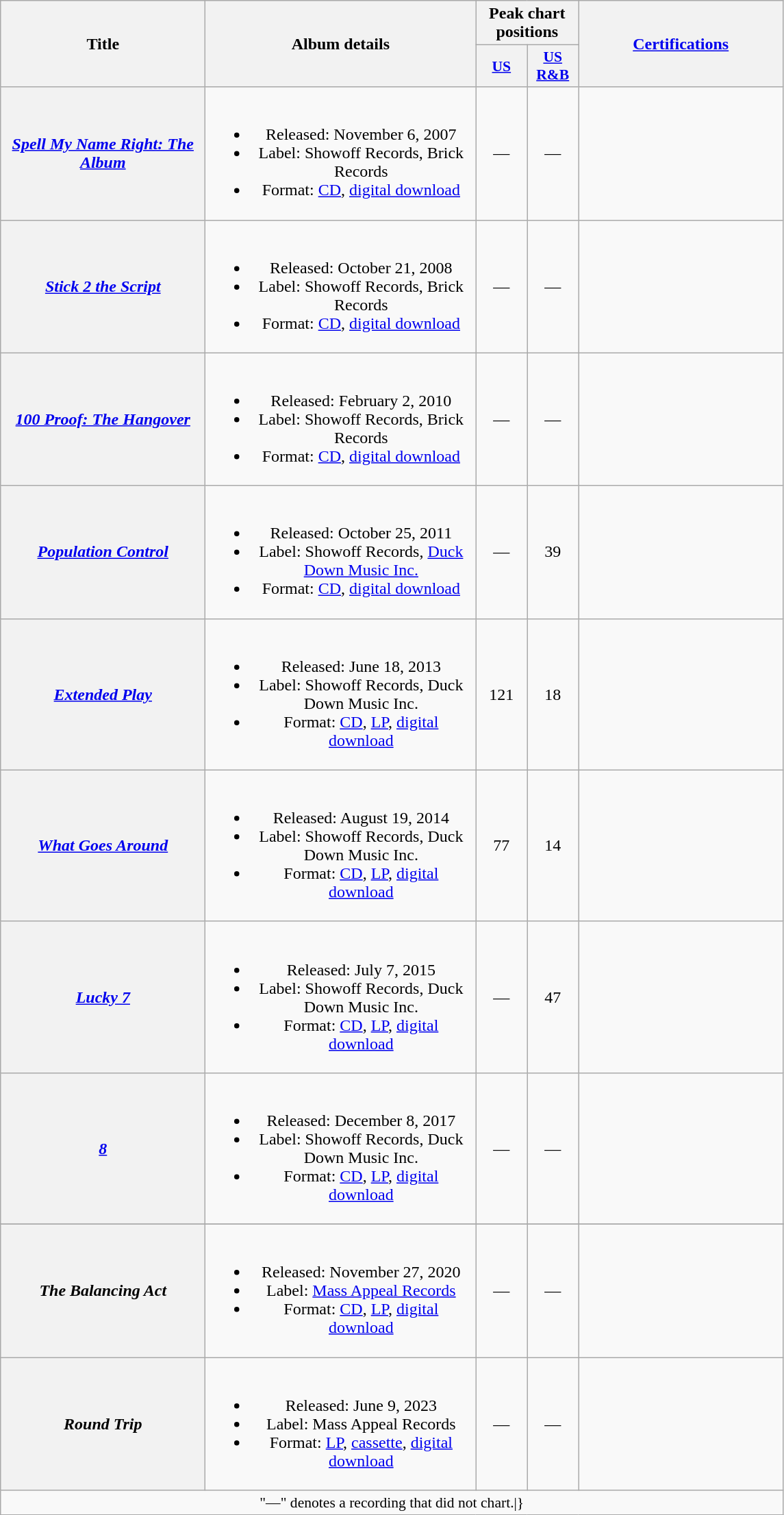<table class="wikitable plainrowheaders" style="text-align:center;">
<tr>
<th scope="col" rowspan="2" style="width:12em;">Title</th>
<th scope="col" rowspan="2" style="width:16em;">Album details</th>
<th scope="col" colspan="2">Peak chart positions</th>
<th scope="col" rowspan="2" style="width:12em;"><a href='#'>Certifications</a></th>
</tr>
<tr>
<th scope="col" style="width:3em;font-size:90%;"><a href='#'>US</a></th>
<th scope="col" style="width:3em;font-size:90%;"><a href='#'>US R&B</a></th>
</tr>
<tr>
<th scope="row"><em><a href='#'>Spell My Name Right: The Album</a></em></th>
<td><br><ul><li>Released: November 6, 2007</li><li>Label: Showoff Records, Brick Records</li><li>Format: <a href='#'>CD</a>, <a href='#'>digital download</a></li></ul></td>
<td>—</td>
<td>—</td>
<td></td>
</tr>
<tr>
<th scope="row"><em><a href='#'>Stick 2 the Script</a></em></th>
<td><br><ul><li>Released: October 21, 2008</li><li>Label: Showoff Records, Brick Records</li><li>Format: <a href='#'>CD</a>, <a href='#'>digital download</a></li></ul></td>
<td>—</td>
<td>—</td>
<td></td>
</tr>
<tr>
<th scope="row"><em><a href='#'>100 Proof: The Hangover</a></em></th>
<td><br><ul><li>Released: February 2, 2010</li><li>Label: Showoff Records, Brick Records</li><li>Format: <a href='#'>CD</a>, <a href='#'>digital download</a></li></ul></td>
<td>—</td>
<td>—</td>
<td></td>
</tr>
<tr>
<th scope="row"><em><a href='#'>Population Control</a></em></th>
<td><br><ul><li>Released: October 25, 2011</li><li>Label: Showoff Records, <a href='#'>Duck Down Music Inc.</a></li><li>Format: <a href='#'>CD</a>, <a href='#'>digital download</a></li></ul></td>
<td>—</td>
<td>39</td>
<td></td>
</tr>
<tr>
<th scope="row"><em><a href='#'>Extended Play</a></em></th>
<td><br><ul><li>Released: June 18, 2013</li><li>Label: Showoff Records, Duck Down Music Inc.</li><li>Format: <a href='#'>CD</a>, <a href='#'>LP</a>, <a href='#'>digital download</a></li></ul></td>
<td>121</td>
<td>18</td>
<td></td>
</tr>
<tr>
<th scope="row"><em><a href='#'>What Goes Around</a></em></th>
<td><br><ul><li>Released: August 19, 2014</li><li>Label: Showoff Records, Duck Down Music Inc.</li><li>Format: <a href='#'>CD</a>, <a href='#'>LP</a>, <a href='#'>digital download</a></li></ul></td>
<td>77</td>
<td>14</td>
<td></td>
</tr>
<tr>
<th scope="row"><em><a href='#'>Lucky 7</a></em></th>
<td><br><ul><li>Released: July 7, 2015</li><li>Label: Showoff Records, Duck Down Music Inc.</li><li>Format: <a href='#'>CD</a>, <a href='#'>LP</a>, <a href='#'>digital download</a></li></ul></td>
<td>—</td>
<td>47</td>
<td></td>
</tr>
<tr>
<th scope="row"><em><a href='#'>8</a></em></th>
<td><br><ul><li>Released: December 8, 2017</li><li>Label: Showoff Records, Duck Down Music Inc.</li><li>Format: <a href='#'>CD</a>, <a href='#'>LP</a>, <a href='#'>digital download</a></li></ul></td>
<td>—</td>
<td>—</td>
<td></td>
</tr>
<tr>
</tr>
<tr>
<th scope="row"><em>The Balancing Act</em></th>
<td><br><ul><li>Released: November 27, 2020</li><li>Label: <a href='#'>Mass Appeal Records</a></li><li>Format: <a href='#'>CD</a>, <a href='#'>LP</a>, <a href='#'>digital download</a></li></ul></td>
<td>—</td>
<td>—</td>
<td></td>
</tr>
<tr>
<th scope="row"><em>Round Trip</em></th>
<td><br><ul><li>Released: June 9, 2023</li><li>Label: Mass Appeal Records</li><li>Format: <a href='#'>LP</a>, <a href='#'>cassette</a>, <a href='#'>digital download</a></li></ul></td>
<td>—</td>
<td>—</td>
</tr>
<tr>
<td colspan="14" style="font-size:90%">"—" denotes a recording that did not chart.|}</td>
</tr>
</table>
